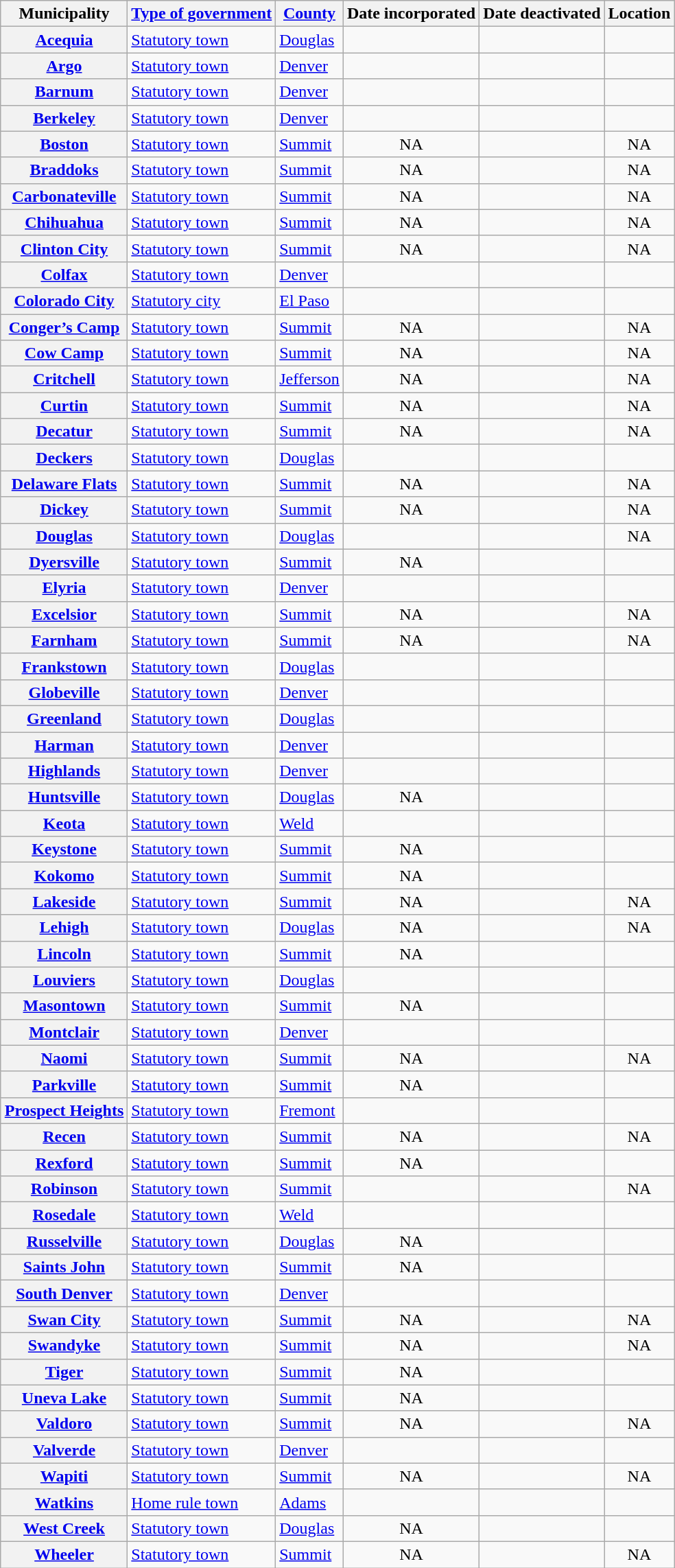<table class="wikitable sortable plainrowheaders" style="margin:auto;">
<tr>
<th scope=col>Municipality</th>
<th scope=col><a href='#'>Type of government</a></th>
<th scope=col><a href='#'>County</a></th>
<th scope=col>Date incorporated</th>
<th scope=col>Date deactivated</th>
<th scope=col>Location</th>
</tr>
<tr>
<th scope=row><a href='#'>Acequia</a></th>
<td><a href='#'>Statutory town</a></td>
<td><a href='#'>Douglas</a></td>
<td align=right data-sort-value=1885-01-01></td>
<td align=right data-sort-value=2007-11-14></td>
<td></td>
</tr>
<tr>
<th scope=row><a href='#'>Argo</a></th>
<td><a href='#'>Statutory town</a></td>
<td><a href='#'>Denver</a></td>
<td align=right data-sort-value=1880-01-01></td>
<td align=right data-sort-value=1902-12-01></td>
<td></td>
</tr>
<tr>
<th scope=row><a href='#'>Barnum</a></th>
<td><a href='#'>Statutory town</a></td>
<td><a href='#'>Denver</a></td>
<td align=right data-sort-value=1887-01-01></td>
<td align=right data-sort-value=1896-09-03></td>
<td></td>
</tr>
<tr>
<th scope=row><a href='#'>Berkeley</a></th>
<td><a href='#'>Statutory town</a></td>
<td><a href='#'>Denver</a></td>
<td align=right data-sort-value=1892-06-01></td>
<td align=right data-sort-value=1902-12-01></td>
<td></td>
</tr>
<tr>
<th scope=row><a href='#'>Boston</a></th>
<td><a href='#'>Statutory town</a></td>
<td><a href='#'>Summit</a></td>
<td align=center>NA</td>
<td align=right data-sort-value=2005-01-01></td>
<td align=center>NA</td>
</tr>
<tr>
<th scope=row><a href='#'>Braddoks</a></th>
<td><a href='#'>Statutory town</a></td>
<td><a href='#'>Summit</a></td>
<td align=center>NA</td>
<td align=right data-sort-value=2005-01-01></td>
<td align=center>NA</td>
</tr>
<tr>
<th scope=row><a href='#'>Carbonateville</a></th>
<td><a href='#'>Statutory town</a></td>
<td><a href='#'>Summit</a></td>
<td align=center>NA</td>
<td align=right data-sort-value=2005-01-01></td>
<td align=center>NA</td>
</tr>
<tr>
<th scope=row><a href='#'>Chihuahua</a></th>
<td><a href='#'>Statutory town</a></td>
<td><a href='#'>Summit</a></td>
<td align=center>NA</td>
<td align=right data-sort-value=2013-08-22></td>
<td align=center>NA</td>
</tr>
<tr>
<th scope=row><a href='#'>Clinton City</a></th>
<td><a href='#'>Statutory town</a></td>
<td><a href='#'>Summit</a></td>
<td align=center>NA</td>
<td align=right data-sort-value=2005-01-01></td>
<td align=center>NA</td>
</tr>
<tr>
<th scope=row><a href='#'>Colfax</a></th>
<td><a href='#'>Statutory town</a></td>
<td><a href='#'>Denver</a></td>
<td align=right data-sort-value=1891-01-01></td>
<td align=right data-sort-value=1897-06-23></td>
<td></td>
</tr>
<tr>
<th scope=row><a href='#'>Colorado City</a></th>
<td><a href='#'>Statutory city</a></td>
<td><a href='#'>El Paso</a></td>
<td align=right data-sort-value=1887-01-01></td>
<td align=right data-sort-value=1917-06-17></td>
<td></td>
</tr>
<tr>
<th scope=row><a href='#'>Conger’s Camp</a></th>
<td><a href='#'>Statutory town</a></td>
<td><a href='#'>Summit</a></td>
<td align=center>NA</td>
<td align=right data-sort-value=2005-01-01></td>
<td align=center>NA</td>
</tr>
<tr>
<th scope=row><a href='#'>Cow Camp</a></th>
<td><a href='#'>Statutory town</a></td>
<td><a href='#'>Summit</a></td>
<td align=center>NA</td>
<td align=right data-sort-value=2005-01-01></td>
<td align=center>NA</td>
</tr>
<tr>
<th scope=row><a href='#'>Critchell</a></th>
<td><a href='#'>Statutory town</a></td>
<td><a href='#'>Jefferson</a></td>
<td align=center>NA</td>
<td align=right data-sort-value=2005-01-01></td>
<td align=center>NA</td>
</tr>
<tr>
<th scope=row><a href='#'>Curtin</a></th>
<td><a href='#'>Statutory town</a></td>
<td><a href='#'>Summit</a></td>
<td align=center>NA</td>
<td align=right data-sort-value=2005-01-01></td>
<td align=center>NA</td>
</tr>
<tr>
<th scope=row><a href='#'>Decatur</a></th>
<td><a href='#'>Statutory town</a></td>
<td><a href='#'>Summit</a></td>
<td align=center>NA</td>
<td align=right data-sort-value=2005-01-01></td>
<td align=center>NA</td>
</tr>
<tr>
<th scope=row><a href='#'>Deckers</a></th>
<td><a href='#'>Statutory town</a></td>
<td><a href='#'>Douglas</a></td>
<td align=right data-sort-value=1885-01-01></td>
<td align=right data-sort-value=2007-11-14></td>
<td></td>
</tr>
<tr>
<th scope=row><a href='#'>Delaware Flats</a></th>
<td><a href='#'>Statutory town</a></td>
<td><a href='#'>Summit</a></td>
<td align=center>NA</td>
<td align=right data-sort-value=2005-01-01></td>
<td align=center>NA</td>
</tr>
<tr>
<th scope=row><a href='#'>Dickey</a></th>
<td><a href='#'>Statutory town</a></td>
<td><a href='#'>Summit</a></td>
<td align=center>NA</td>
<td align=right data-sort-value=2005-01-01></td>
<td align=center>NA</td>
</tr>
<tr>
<th scope=row><a href='#'>Douglas</a></th>
<td><a href='#'>Statutory town</a></td>
<td><a href='#'>Douglas</a></td>
<td align=right data-sort-value=1885-01-01></td>
<td align=right data-sort-value=2007-11-14></td>
<td align=center>NA</td>
</tr>
<tr>
<th scope=row><a href='#'>Dyersville</a></th>
<td><a href='#'>Statutory town</a></td>
<td><a href='#'>Summit</a></td>
<td align=center>NA</td>
<td align=right data-sort-value=2005-01-01></td>
<td></td>
</tr>
<tr>
<th scope=row><a href='#'>Elyria</a></th>
<td><a href='#'>Statutory town</a></td>
<td><a href='#'>Denver</a></td>
<td align=right data-sort-value=1890-08-02></td>
<td align=right data-sort-value=1902-12-01></td>
<td></td>
</tr>
<tr>
<th scope=row><a href='#'>Excelsior</a></th>
<td><a href='#'>Statutory town</a></td>
<td><a href='#'>Summit</a></td>
<td align=center>NA</td>
<td align=right data-sort-value=2005-01-01></td>
<td align=center>NA</td>
</tr>
<tr>
<th scope=row><a href='#'>Farnham</a></th>
<td><a href='#'>Statutory town</a></td>
<td><a href='#'>Summit</a></td>
<td align=center>NA</td>
<td align=right data-sort-value=2005-01-01></td>
<td align=center>NA</td>
</tr>
<tr>
<th scope=row><a href='#'>Frankstown</a></th>
<td><a href='#'>Statutory town</a></td>
<td><a href='#'>Douglas</a></td>
<td align=right data-sort-value=1885-01-01></td>
<td align=right data-sort-value=2007-11-14></td>
<td></td>
</tr>
<tr>
<th scope=row><a href='#'>Globeville</a></th>
<td><a href='#'>Statutory town</a></td>
<td><a href='#'>Denver</a></td>
<td align=right data-sort-value=1891-01-01></td>
<td align=right data-sort-value=1902-12-01></td>
<td></td>
</tr>
<tr>
<th scope=row><a href='#'>Greenland</a></th>
<td><a href='#'>Statutory town</a></td>
<td><a href='#'>Douglas</a></td>
<td align=right data-sort-value=1885-01-01></td>
<td align=right data-sort-value=2007-11-14></td>
<td></td>
</tr>
<tr>
<th scope=row><a href='#'>Harman</a></th>
<td><a href='#'>Statutory town</a></td>
<td><a href='#'>Denver</a></td>
<td align=right data-sort-value=1886-01-01></td>
<td align=right data-sort-value=1895-02-20></td>
<td></td>
</tr>
<tr>
<th scope=row><a href='#'>Highlands</a></th>
<td><a href='#'>Statutory town</a></td>
<td><a href='#'>Denver</a></td>
<td align=right data-sort-value=1875-04-08></td>
<td align=right data-sort-value=1896-07-24></td>
<td></td>
</tr>
<tr>
<th scope=row><a href='#'>Huntsville</a></th>
<td><a href='#'>Statutory town</a></td>
<td><a href='#'>Douglas</a></td>
<td align=center>NA</td>
<td align=right data-sort-value=1979-10-16></td>
<td></td>
</tr>
<tr>
<th scope=row><a href='#'>Keota</a></th>
<td><a href='#'>Statutory town</a></td>
<td><a href='#'>Weld</a></td>
<td align=right data-sort-value=1919-04-17></td>
<td align=right data-sort-value=1991-02-19></td>
<td></td>
</tr>
<tr>
<th scope=row><a href='#'>Keystone</a></th>
<td><a href='#'>Statutory town</a></td>
<td><a href='#'>Summit</a></td>
<td align=center>NA</td>
<td align=right data-sort-value=2005-01-01></td>
<td></td>
</tr>
<tr>
<th scope=row><a href='#'>Kokomo</a></th>
<td><a href='#'>Statutory town</a></td>
<td><a href='#'>Summit</a></td>
<td align=center>NA</td>
<td align=right data-sort-value=2005-01-01></td>
<td></td>
</tr>
<tr>
<th scope=row><a href='#'>Lakeside</a></th>
<td><a href='#'>Statutory town</a></td>
<td><a href='#'>Summit</a></td>
<td align=center>NA</td>
<td align=right data-sort-value=2005-01-01></td>
<td align=center>NA</td>
</tr>
<tr>
<th scope=row><a href='#'>Lehigh</a></th>
<td><a href='#'>Statutory town</a></td>
<td><a href='#'>Douglas</a></td>
<td align=center>NA</td>
<td align=right data-sort-value=2007-11-14></td>
<td align=center>NA</td>
</tr>
<tr>
<th scope=row><a href='#'>Lincoln</a></th>
<td><a href='#'>Statutory town</a></td>
<td><a href='#'>Summit</a></td>
<td align=center>NA</td>
<td align=right data-sort-value=2005-01-01></td>
<td></td>
</tr>
<tr>
<th scope=row><a href='#'>Louviers</a></th>
<td><a href='#'>Statutory town</a></td>
<td><a href='#'>Douglas</a></td>
<td align=right data-sort-value=1906-01-01></td>
<td align=right data-sort-value=2007-11-14></td>
<td></td>
</tr>
<tr>
<th scope=row><a href='#'>Masontown</a></th>
<td><a href='#'>Statutory town</a></td>
<td><a href='#'>Summit</a></td>
<td align=center>NA</td>
<td align=right data-sort-value=2005-01-01></td>
<td></td>
</tr>
<tr>
<th scope=row><a href='#'>Montclair</a></th>
<td><a href='#'>Statutory town</a></td>
<td><a href='#'>Denver</a></td>
<td align=right data-sort-value=1888-01-01></td>
<td align=right data-sort-value=1902-12-01></td>
<td></td>
</tr>
<tr>
<th scope=row><a href='#'>Naomi</a></th>
<td><a href='#'>Statutory town</a></td>
<td><a href='#'>Summit</a></td>
<td align=center>NA</td>
<td align=right data-sort-value=2005-01-01></td>
<td align=center>NA</td>
</tr>
<tr>
<th scope=row><a href='#'>Parkville</a></th>
<td><a href='#'>Statutory town</a></td>
<td><a href='#'>Summit</a></td>
<td align=center>NA</td>
<td align=right data-sort-value=2005-01-01></td>
<td></td>
</tr>
<tr>
<th scope=row><a href='#'>Prospect Heights</a></th>
<td><a href='#'>Statutory town</a></td>
<td><a href='#'>Fremont</a></td>
<td align=right data-sort-value=1905-05-21></td>
<td align=right data-sort-value=1994-06-24></td>
<td></td>
</tr>
<tr>
<th scope=row><a href='#'>Recen</a></th>
<td><a href='#'>Statutory town</a></td>
<td><a href='#'>Summit</a></td>
<td align=center>NA</td>
<td align=right data-sort-value=2005-01-01></td>
<td align=center>NA</td>
</tr>
<tr>
<th scope=row><a href='#'>Rexford</a></th>
<td><a href='#'>Statutory town</a></td>
<td><a href='#'>Summit</a></td>
<td align=center>NA</td>
<td align=right data-sort-value=2005-01-01></td>
<td></td>
</tr>
<tr>
<th scope=row><a href='#'>Robinson</a></th>
<td><a href='#'>Statutory town</a></td>
<td><a href='#'>Summit</a></td>
<td align=right data-sort-value=1880-11-26></td>
<td align=right data-sort-value=2005-01-01></td>
<td align=center>NA</td>
</tr>
<tr>
<th scope=row><a href='#'>Rosedale</a></th>
<td><a href='#'>Statutory town</a></td>
<td><a href='#'>Weld</a></td>
<td align=right data-sort-value=1939-01-01></td>
<td align=right data-sort-value=1987-02-04></td>
<td></td>
</tr>
<tr>
<th scope=row><a href='#'>Russelville</a></th>
<td><a href='#'>Statutory town</a></td>
<td><a href='#'>Douglas</a></td>
<td align=center>NA</td>
<td align=right data-sort-value=2007-11-14></td>
<td></td>
</tr>
<tr>
<th scope=row><a href='#'>Saints John</a></th>
<td><a href='#'>Statutory town</a></td>
<td><a href='#'>Summit</a></td>
<td align=center>NA</td>
<td align=right data-sort-value=2005-01-01></td>
<td></td>
</tr>
<tr>
<th scope=row><a href='#'>South Denver</a></th>
<td><a href='#'>Statutory town</a></td>
<td><a href='#'>Denver</a></td>
<td align=right data-sort-value=1886-08-09></td>
<td align=right data-sort-value=1894-02-07></td>
<td></td>
</tr>
<tr>
<th scope=row><a href='#'>Swan City</a></th>
<td><a href='#'>Statutory town</a></td>
<td><a href='#'>Summit</a></td>
<td align=center>NA</td>
<td align=right data-sort-value=2005-01-01></td>
<td align=center>NA</td>
</tr>
<tr>
<th scope=row><a href='#'>Swandyke</a></th>
<td><a href='#'>Statutory town</a></td>
<td><a href='#'>Summit</a></td>
<td align=center>NA</td>
<td align=right data-sort-value=2005-01-01></td>
<td align=center>NA</td>
</tr>
<tr>
<th scope=row><a href='#'>Tiger</a></th>
<td><a href='#'>Statutory town</a></td>
<td><a href='#'>Summit</a></td>
<td align=center>NA</td>
<td align=right data-sort-value=2005-01-01></td>
<td></td>
</tr>
<tr>
<th scope=row><a href='#'>Uneva Lake</a></th>
<td><a href='#'>Statutory town</a></td>
<td><a href='#'>Summit</a></td>
<td align=center>NA</td>
<td align=right data-sort-value=2005-01-01></td>
<td></td>
</tr>
<tr>
<th scope=row><a href='#'>Valdoro</a></th>
<td><a href='#'>Statutory town</a></td>
<td><a href='#'>Summit</a></td>
<td align=center>NA</td>
<td align=right data-sort-value=2005-01-01></td>
<td align=center>NA</td>
</tr>
<tr>
<th scope=row><a href='#'>Valverde</a></th>
<td><a href='#'>Statutory town</a></td>
<td><a href='#'>Denver</a></td>
<td align=right data-sort-value=1899-01-01></td>
<td align=right data-sort-value=1902-12-01></td>
<td></td>
</tr>
<tr>
<th scope=row><a href='#'>Wapiti</a></th>
<td><a href='#'>Statutory town</a></td>
<td><a href='#'>Summit</a></td>
<td align=center>NA</td>
<td align=right data-sort-value=2005-01-01></td>
<td align=center>NA</td>
</tr>
<tr>
<th scope=row><a href='#'>Watkins</a></th>
<td><a href='#'>Home rule town</a></td>
<td><a href='#'>Adams</a></td>
<td align=right data-sort-value=2004-06-30></td>
<td align=right data-sort-value=2006-11-30></td>
<td></td>
</tr>
<tr>
<th scope=row><a href='#'>West Creek</a></th>
<td><a href='#'>Statutory town</a></td>
<td><a href='#'>Douglas</a></td>
<td align=center>NA</td>
<td align=right data-sort-value=2007-11-14></td>
<td></td>
</tr>
<tr>
<th scope=row><a href='#'>Wheeler</a></th>
<td><a href='#'>Statutory town</a></td>
<td><a href='#'>Summit</a></td>
<td align=center>NA</td>
<td align=right data-sort-value=2005-01-01></td>
<td align=center>NA</td>
</tr>
</table>
